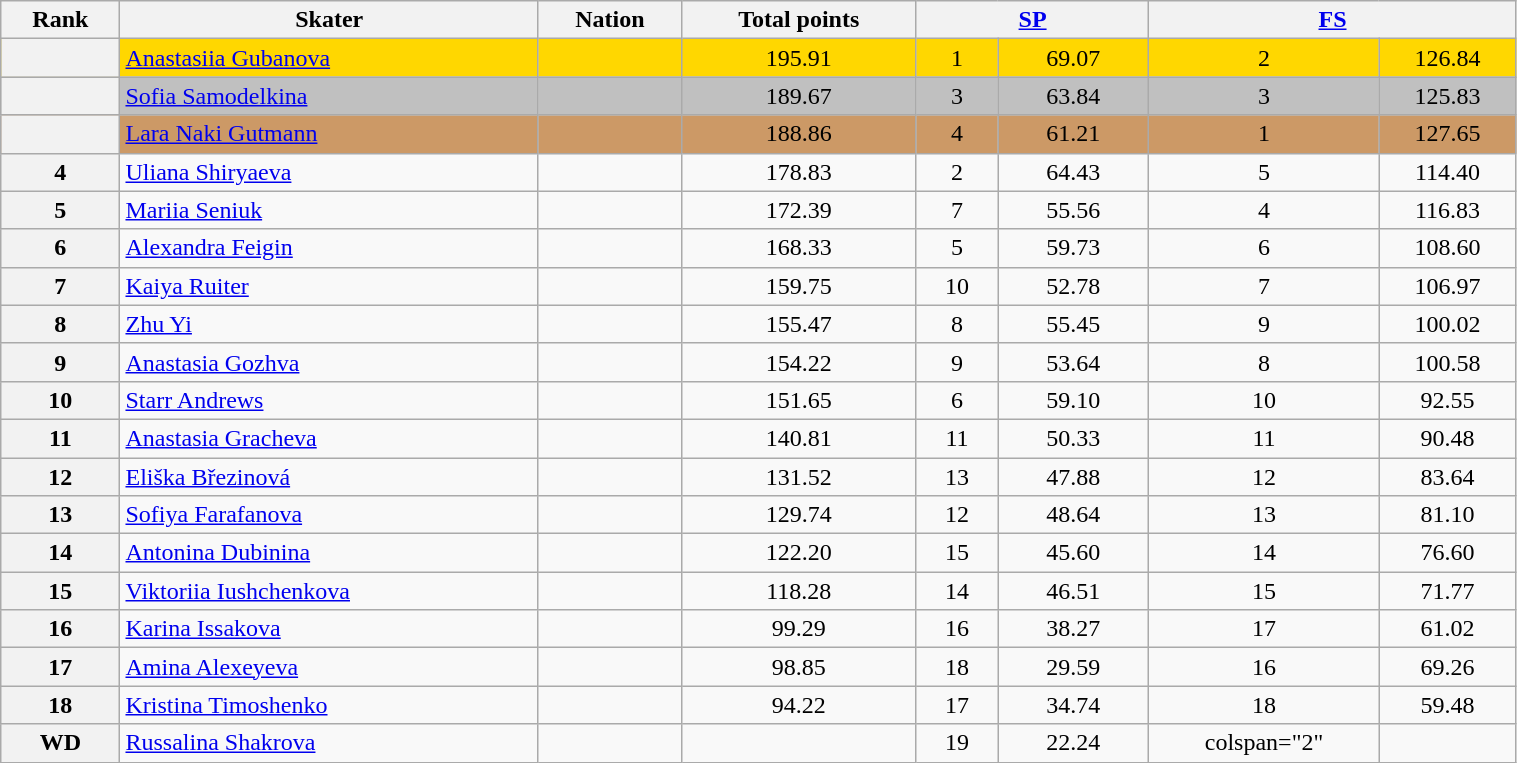<table class="wikitable sortable" style="text-align:center;" width="80%">
<tr>
<th scope="col">Rank</th>
<th scope="col">Skater</th>
<th scope="col">Nation</th>
<th scope="col">Total points</th>
<th scope="col" colspan="2" width="80px"><a href='#'>SP</a></th>
<th scope="col" colspan="2" width="80px"><a href='#'>FS</a></th>
</tr>
<tr bgcolor="gold">
<th scope="row"></th>
<td align="left"><a href='#'>Anastasiia Gubanova</a></td>
<td align="left"></td>
<td>195.91</td>
<td>1</td>
<td>69.07</td>
<td>2</td>
<td>126.84</td>
</tr>
<tr bgcolor="silver">
<th scope="row"></th>
<td align="left"><a href='#'>Sofia Samodelkina</a></td>
<td align="left"></td>
<td>189.67</td>
<td>3</td>
<td>63.84</td>
<td>3</td>
<td>125.83</td>
</tr>
<tr bgcolor="cc9966">
<th scope="row"></th>
<td align="left"><a href='#'>Lara Naki Gutmann</a></td>
<td align="left"></td>
<td>188.86</td>
<td>4</td>
<td>61.21</td>
<td>1</td>
<td>127.65</td>
</tr>
<tr>
<th scope="row">4</th>
<td align="left"><a href='#'>Uliana Shiryaeva</a></td>
<td align="left"></td>
<td>178.83</td>
<td>2</td>
<td>64.43</td>
<td>5</td>
<td>114.40</td>
</tr>
<tr>
<th scope="row">5</th>
<td align="left"><a href='#'>Mariia Seniuk</a></td>
<td align="left"></td>
<td>172.39</td>
<td>7</td>
<td>55.56</td>
<td>4</td>
<td>116.83</td>
</tr>
<tr>
<th scope="row">6</th>
<td align="left"><a href='#'>Alexandra Feigin</a></td>
<td align="left"></td>
<td>168.33</td>
<td>5</td>
<td>59.73</td>
<td>6</td>
<td>108.60</td>
</tr>
<tr>
<th scope="row">7</th>
<td align="left"><a href='#'>Kaiya Ruiter</a></td>
<td align="left"></td>
<td>159.75</td>
<td>10</td>
<td>52.78</td>
<td>7</td>
<td>106.97</td>
</tr>
<tr>
<th scope="row">8</th>
<td align="left"><a href='#'>Zhu Yi</a></td>
<td align="left"></td>
<td>155.47</td>
<td>8</td>
<td>55.45</td>
<td>9</td>
<td>100.02</td>
</tr>
<tr>
<th scope="row">9</th>
<td align="left"><a href='#'>Anastasia Gozhva</a></td>
<td align="left"></td>
<td>154.22</td>
<td>9</td>
<td>53.64</td>
<td>8</td>
<td>100.58</td>
</tr>
<tr>
<th scope="row">10</th>
<td align="left"><a href='#'>Starr Andrews</a></td>
<td align="left"></td>
<td>151.65</td>
<td>6</td>
<td>59.10</td>
<td>10</td>
<td>92.55</td>
</tr>
<tr>
<th scope="row">11</th>
<td align="left"><a href='#'>Anastasia Gracheva</a></td>
<td align="left"></td>
<td>140.81</td>
<td>11</td>
<td>50.33</td>
<td>11</td>
<td>90.48</td>
</tr>
<tr>
<th scope="row">12</th>
<td align="left"><a href='#'>Eliška Březinová</a></td>
<td align="left"></td>
<td>131.52</td>
<td>13</td>
<td>47.88</td>
<td>12</td>
<td>83.64</td>
</tr>
<tr>
<th scope="row">13</th>
<td align="left"><a href='#'>Sofiya Farafanova</a></td>
<td align="left"></td>
<td>129.74</td>
<td>12</td>
<td>48.64</td>
<td>13</td>
<td>81.10</td>
</tr>
<tr>
<th scope="row">14</th>
<td align="left"><a href='#'>Antonina Dubinina</a></td>
<td align="left"></td>
<td>122.20</td>
<td>15</td>
<td>45.60</td>
<td>14</td>
<td>76.60</td>
</tr>
<tr>
<th scope="row">15</th>
<td align="left"><a href='#'>Viktoriia Iushchenkova</a></td>
<td align="left"></td>
<td>118.28</td>
<td>14</td>
<td>46.51</td>
<td>15</td>
<td>71.77</td>
</tr>
<tr>
<th scope="row">16</th>
<td align="left"><a href='#'>Karina Issakova</a></td>
<td align="left"></td>
<td>99.29</td>
<td>16</td>
<td>38.27</td>
<td>17</td>
<td>61.02</td>
</tr>
<tr>
<th scope="row">17</th>
<td align="left"><a href='#'>Amina Alexeyeva</a></td>
<td align="left"></td>
<td>98.85</td>
<td>18</td>
<td>29.59</td>
<td>16</td>
<td>69.26</td>
</tr>
<tr>
<th scope="row">18</th>
<td align="left"><a href='#'>Kristina Timoshenko</a></td>
<td align="left"></td>
<td>94.22</td>
<td>17</td>
<td>34.74</td>
<td>18</td>
<td>59.48</td>
</tr>
<tr>
<th scope="row">WD</th>
<td align="left"><a href='#'>Russalina Shakrova</a></td>
<td align="left"></td>
<td></td>
<td>19</td>
<td>22.24</td>
<td>colspan="2" </td>
</tr>
</table>
